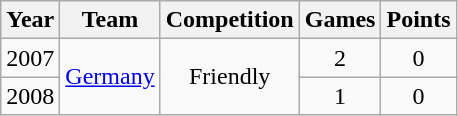<table class="wikitable">
<tr>
<th>Year</th>
<th>Team</th>
<th>Competition</th>
<th>Games</th>
<th>Points</th>
</tr>
<tr align="center">
<td>2007</td>
<td rowspan=2><a href='#'>Germany</a></td>
<td rowspan=2>Friendly</td>
<td>2</td>
<td>0</td>
</tr>
<tr align="center">
<td>2008</td>
<td>1</td>
<td>0</td>
</tr>
</table>
